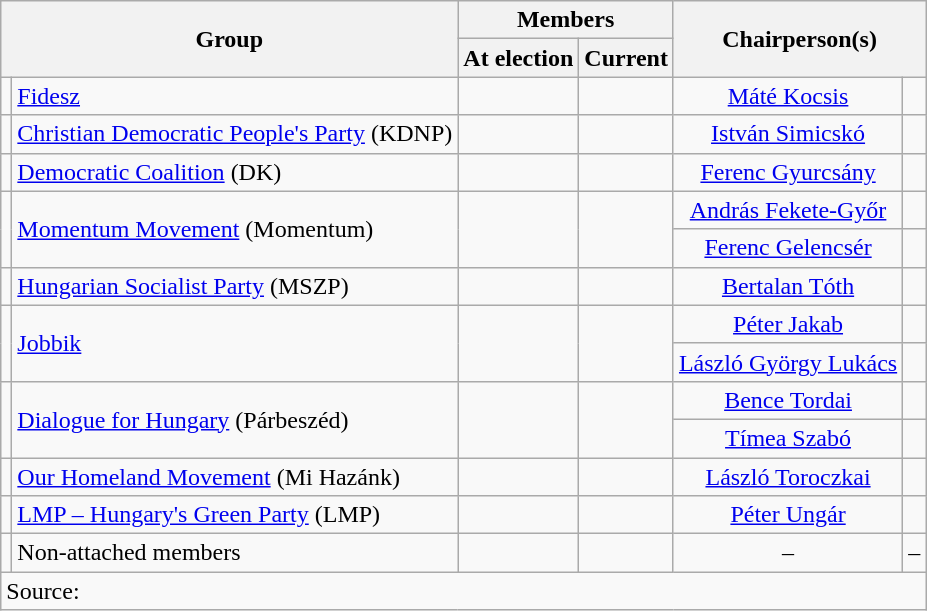<table class=wikitable style="text-align:center">
<tr>
<th rowspan=2 colspan=2>Group</th>
<th colspan=2>Members</th>
<th rowspan=2 colspan=2>Chairperson(s)</th>
</tr>
<tr>
<th>At election<br></th>
<th>Current</th>
</tr>
<tr>
<td bgcolor=></td>
<td align=left><a href='#'>Fidesz</a></td>
<td></td>
<td></td>
<td><a href='#'>Máté Kocsis</a></td>
<td></td>
</tr>
<tr>
<td bgcolor=></td>
<td align=left><a href='#'>Christian Democratic People's Party</a> (KDNP)</td>
<td></td>
<td></td>
<td><a href='#'>István Simicskó</a></td>
<td></td>
</tr>
<tr>
<td bgcolor=></td>
<td align=left><a href='#'>Democratic Coalition</a> (DK)</td>
<td></td>
<td></td>
<td><a href='#'>Ferenc Gyurcsány</a></td>
<td></td>
</tr>
<tr>
<td rowspan=2; bgcolor=></td>
<td rowspan=2; align=left><a href='#'>Momentum Movement</a> (Momentum)</td>
<td rowspan=2></td>
<td rowspan=2></td>
<td><a href='#'>András Fekete-Győr</a></td>
<td></td>
</tr>
<tr>
<td><a href='#'>Ferenc Gelencsér</a></td>
<td></td>
</tr>
<tr>
<td bgcolor=></td>
<td align=left><a href='#'>Hungarian Socialist Party</a> (MSZP)</td>
<td></td>
<td></td>
<td><a href='#'>Bertalan Tóth</a></td>
<td></td>
</tr>
<tr>
<td rowspan=2; bgcolor=></td>
<td rowspan=2; align=left><a href='#'>Jobbik</a></td>
<td rowspan=2></td>
<td rowspan=2></td>
<td><a href='#'>Péter Jakab</a></td>
<td></td>
</tr>
<tr>
<td><a href='#'>László György Lukács</a></td>
<td></td>
</tr>
<tr>
<td rowspan=2; bgcolor=></td>
<td rowspan=2; align=left><a href='#'>Dialogue for Hungary</a> (Párbeszéd)</td>
<td rowspan=2></td>
<td rowspan=2></td>
<td><a href='#'>Bence Tordai</a></td>
<td></td>
</tr>
<tr>
<td><a href='#'>Tímea Szabó</a></td>
<td></td>
</tr>
<tr>
<td bgcolor=></td>
<td align=left><a href='#'>Our Homeland Movement</a> (Mi Hazánk)</td>
<td></td>
<td></td>
<td><a href='#'>László Toroczkai</a></td>
<td></td>
</tr>
<tr>
<td bgcolor=></td>
<td align=left><a href='#'>LMP – Hungary's Green Party</a> (LMP)</td>
<td></td>
<td></td>
<td><a href='#'>Péter Ungár</a></td>
<td></td>
</tr>
<tr>
<td bgcolor=></td>
<td align=left>Non-attached members</td>
<td></td>
<td></td>
<td>–</td>
<td>–</td>
</tr>
<tr>
<td align=left colspan=6>Source: </td>
</tr>
</table>
